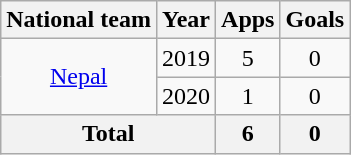<table class="wikitable" style="text-align:center">
<tr>
<th>National team</th>
<th>Year</th>
<th>Apps</th>
<th>Goals</th>
</tr>
<tr>
<td rowspan="2"><a href='#'>Nepal</a></td>
<td>2019</td>
<td>5</td>
<td>0</td>
</tr>
<tr>
<td>2020</td>
<td>1</td>
<td>0</td>
</tr>
<tr>
<th colspan=2>Total</th>
<th>6</th>
<th>0</th>
</tr>
</table>
